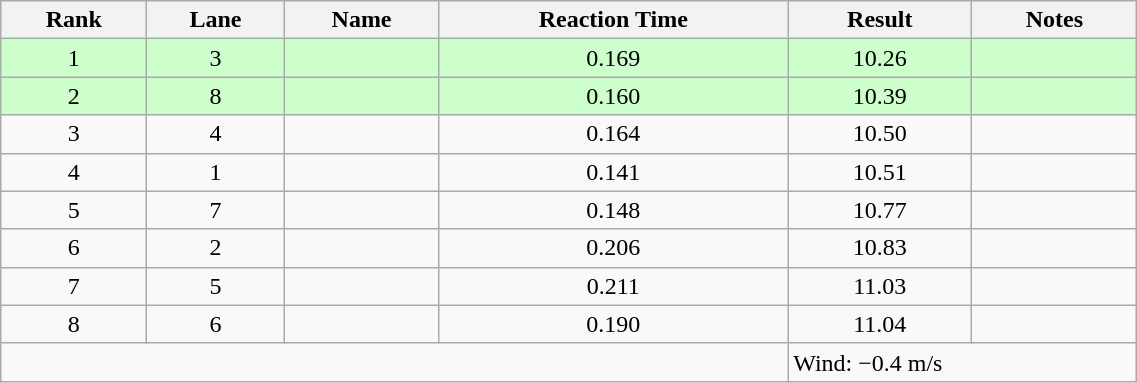<table class="wikitable" style="text-align:center;width: 60%">
<tr>
<th>Rank</th>
<th>Lane</th>
<th>Name</th>
<th>Reaction Time</th>
<th>Result</th>
<th>Notes</th>
</tr>
<tr bgcolor=ccffcc>
<td>1</td>
<td>3</td>
<td align="left"></td>
<td>0.169</td>
<td>10.26</td>
<td></td>
</tr>
<tr bgcolor=ccffcc>
<td>2</td>
<td>8</td>
<td align="left"></td>
<td>0.160</td>
<td>10.39</td>
<td></td>
</tr>
<tr>
<td>3</td>
<td>4</td>
<td align="left"></td>
<td>0.164</td>
<td>10.50</td>
<td></td>
</tr>
<tr>
<td>4</td>
<td>1</td>
<td align="left"></td>
<td>0.141</td>
<td>10.51</td>
<td></td>
</tr>
<tr>
<td>5</td>
<td>7</td>
<td align="left"></td>
<td>0.148</td>
<td>10.77</td>
<td></td>
</tr>
<tr>
<td>6</td>
<td>2</td>
<td align="left"></td>
<td>0.206</td>
<td>10.83</td>
<td></td>
</tr>
<tr>
<td>7</td>
<td>5</td>
<td align="left"></td>
<td>0.211</td>
<td>11.03</td>
<td></td>
</tr>
<tr>
<td>8</td>
<td>6</td>
<td align="left"></td>
<td>0.190</td>
<td>11.04</td>
<td></td>
</tr>
<tr class="sortbottom">
<td colspan=4></td>
<td colspan="2" style="text-align:left;">Wind: −0.4 m/s</td>
</tr>
</table>
